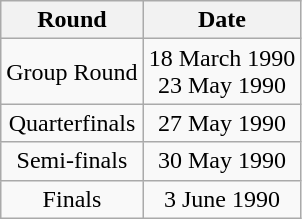<table class="wikitable" style="text-align: center">
<tr>
<th>Round</th>
<th>Date</th>
</tr>
<tr>
<td>Group Round</td>
<td>18 March 1990<br>23 May 1990</td>
</tr>
<tr>
<td>Quarterfinals</td>
<td>27 May 1990</td>
</tr>
<tr>
<td>Semi-finals</td>
<td>30 May 1990</td>
</tr>
<tr>
<td>Finals</td>
<td>3 June 1990</td>
</tr>
</table>
